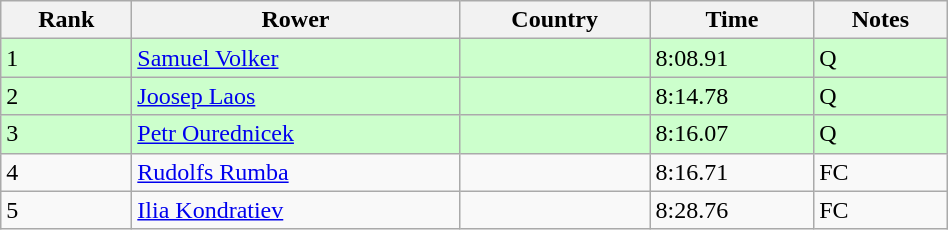<table class="wikitable" width=50%>
<tr>
<th>Rank</th>
<th>Rower</th>
<th>Country</th>
<th>Time</th>
<th>Notes</th>
</tr>
<tr bgcolor=ccffcc>
<td>1</td>
<td><a href='#'>Samuel Volker</a></td>
<td></td>
<td>8:08.91</td>
<td>Q</td>
</tr>
<tr bgcolor=ccffcc>
<td>2</td>
<td><a href='#'>Joosep Laos</a></td>
<td></td>
<td>8:14.78</td>
<td>Q</td>
</tr>
<tr bgcolor=ccffcc>
<td>3</td>
<td><a href='#'>Petr Ourednicek</a></td>
<td></td>
<td>8:16.07</td>
<td>Q</td>
</tr>
<tr>
<td>4</td>
<td><a href='#'>Rudolfs Rumba</a></td>
<td></td>
<td>8:16.71</td>
<td>FC</td>
</tr>
<tr>
<td>5</td>
<td><a href='#'>Ilia Kondratiev</a></td>
<td></td>
<td>8:28.76</td>
<td>FC</td>
</tr>
</table>
